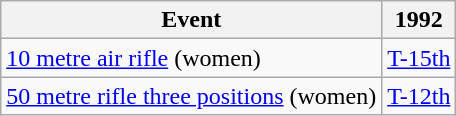<table class="wikitable" style="text-align: center">
<tr>
<th>Event</th>
<th>1992</th>
</tr>
<tr>
<td align=left><a href='#'>10 metre air rifle</a> (women)</td>
<td><a href='#'>T-15th</a></td>
</tr>
<tr>
<td align=left><a href='#'>50 metre rifle three positions</a> (women)</td>
<td><a href='#'>T-12th</a></td>
</tr>
</table>
